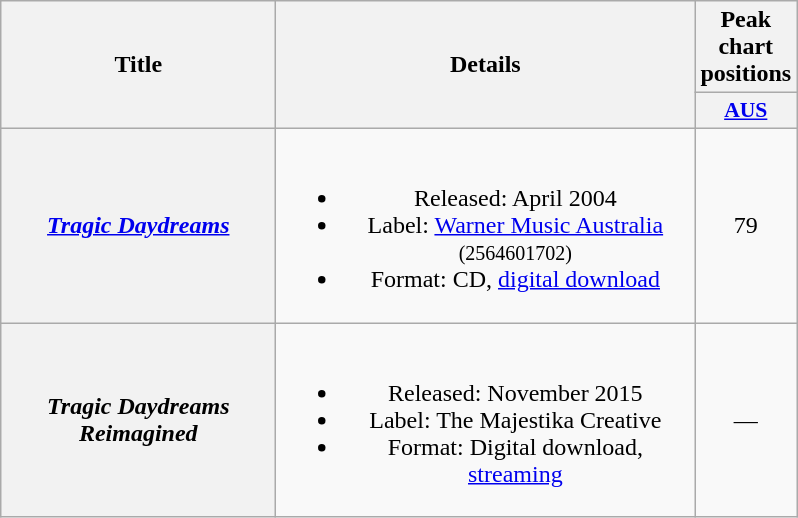<table class="wikitable plainrowheaders" style="text-align:center;" border="1">
<tr>
<th scope="col" rowspan="2" style="width:11em;">Title</th>
<th scope="col" rowspan="2" style="width:17em;">Details</th>
<th scope="col" colspan="1">Peak chart positions</th>
</tr>
<tr>
<th scope="col" style="width:3em;font-size:90%;"><a href='#'>AUS</a><br></th>
</tr>
<tr>
<th scope="row"><em><a href='#'>Tragic Daydreams</a></em></th>
<td><br><ul><li>Released: April 2004</li><li>Label: <a href='#'>Warner Music Australia</a> <small>(2564601702)</small></li><li>Format: CD, <a href='#'>digital download</a></li></ul></td>
<td>79</td>
</tr>
<tr>
<th scope="row"><em>Tragic Daydreams Reimagined</em></th>
<td><br><ul><li>Released: November 2015</li><li>Label: The Majestika Creative</li><li>Format: Digital download, <a href='#'>streaming</a></li></ul></td>
<td>—</td>
</tr>
</table>
